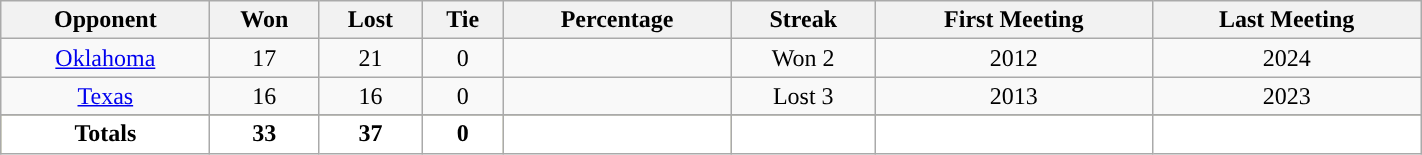<table cellpadding="1" style="width:75%;" class="wikitable">
<tr>
<th>Opponent</th>
<th>Won</th>
<th>Lost</th>
<th>Tie</th>
<th>Percentage</th>
<th>Streak</th>
<th>First Meeting</th>
<th>Last Meeting</th>
</tr>
<tr style="text-align:center;">
<td><a href='#'>Oklahoma</a></td>
<td>17</td>
<td>21</td>
<td>0</td>
<td></td>
<td>Won 2</td>
<td>2012</td>
<td>2024</td>
</tr>
<tr style="text-align:center;">
<td><a href='#'>Texas</a></td>
<td>16</td>
<td>16</td>
<td>0</td>
<td></td>
<td>Lost 3</td>
<td>2013</td>
<td>2023</td>
</tr>
<tr style="text-align:center;">
</tr>
<tr class="unsortable" style="text-align:center; background:#CCCC66;">
<th style="background:white; color:black;"><strong>Totals</strong></th>
<th style="background:white; color:black;"><strong>33</strong></th>
<th style="background:white; color:black;"><strong>37</strong></th>
<th style="background:white; color:black;"><strong>0</strong></th>
<th style="background:white; color:black;"><strong></strong></th>
<th style="background:white; color:black;"></th>
<th style="background:white; color:black;"></th>
<th style="background:white; color:black;"></th>
</tr>
</table>
